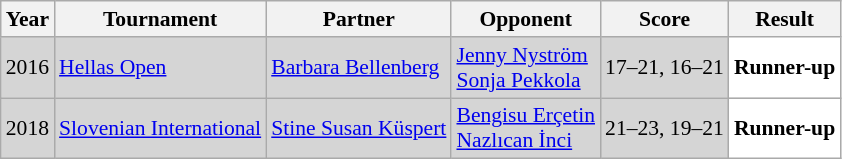<table class="sortable wikitable" style="font-size: 90%;">
<tr>
<th>Year</th>
<th>Tournament</th>
<th>Partner</th>
<th>Opponent</th>
<th>Score</th>
<th>Result</th>
</tr>
<tr style="background:#D5D5D5">
<td align="center">2016</td>
<td align="left"><a href='#'>Hellas Open</a></td>
<td align="left"> <a href='#'>Barbara Bellenberg</a></td>
<td align="left"> <a href='#'>Jenny Nyström</a> <br>  <a href='#'>Sonja Pekkola</a></td>
<td align="left">17–21, 16–21</td>
<td style="text-align:left; background:white"> <strong>Runner-up</strong></td>
</tr>
<tr style="background:#D5D5D5">
<td align="center">2018</td>
<td align="left"><a href='#'>Slovenian International</a></td>
<td align="left"> <a href='#'>Stine Susan Küspert</a></td>
<td align="left"> <a href='#'>Bengisu Erçetin</a> <br>  <a href='#'>Nazlıcan İnci</a></td>
<td align="left">21–23, 19–21</td>
<td style="text-align:left; background:white"> <strong>Runner-up</strong></td>
</tr>
</table>
